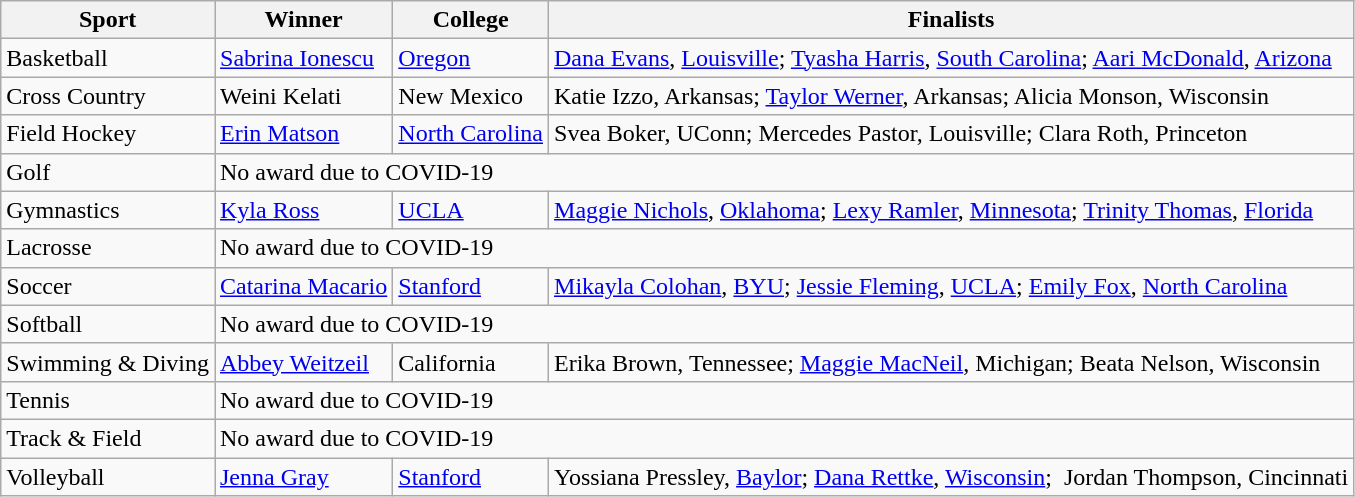<table class="wikitable">
<tr>
<th>Sport</th>
<th>Winner</th>
<th>College</th>
<th>Finalists</th>
</tr>
<tr>
<td>Basketball</td>
<td><a href='#'>Sabrina Ionescu</a></td>
<td><a href='#'>Oregon</a></td>
<td><a href='#'>Dana Evans</a>, <a href='#'>Louisville</a>; <a href='#'>Tyasha Harris</a>, <a href='#'>South Carolina</a>; <a href='#'>Aari McDonald</a>, <a href='#'>Arizona</a></td>
</tr>
<tr>
<td>Cross Country</td>
<td>Weini Kelati</td>
<td>New Mexico</td>
<td>Katie Izzo, Arkansas; <a href='#'>Taylor Werner</a>, Arkansas; Alicia Monson, Wisconsin</td>
</tr>
<tr>
<td>Field Hockey</td>
<td><a href='#'>Erin Matson</a></td>
<td><a href='#'>North Carolina</a></td>
<td>Svea Boker, UConn; Mercedes Pastor, Louisville; Clara Roth, Princeton</td>
</tr>
<tr>
<td>Golf</td>
<td colspan=3>No award due to COVID-19</td>
</tr>
<tr>
<td>Gymnastics</td>
<td><a href='#'>Kyla Ross</a></td>
<td><a href='#'>UCLA</a></td>
<td><a href='#'>Maggie Nichols</a>, <a href='#'>Oklahoma</a>; <a href='#'>Lexy Ramler</a>, <a href='#'>Minnesota</a>; <a href='#'>Trinity Thomas</a>, <a href='#'>Florida</a></td>
</tr>
<tr>
<td>Lacrosse</td>
<td colspan=3>No award due to COVID-19</td>
</tr>
<tr>
<td>Soccer</td>
<td><a href='#'>Catarina Macario</a></td>
<td><a href='#'>Stanford</a></td>
<td><a href='#'>Mikayla Colohan</a>, <a href='#'>BYU</a>; <a href='#'>Jessie Fleming</a>, <a href='#'>UCLA</a>; <a href='#'>Emily Fox</a>, <a href='#'>North Carolina</a></td>
</tr>
<tr>
<td>Softball</td>
<td colspan=3>No award due to COVID-19</td>
</tr>
<tr>
<td>Swimming & Diving</td>
<td><a href='#'>Abbey Weitzeil</a></td>
<td>California</td>
<td>Erika Brown, Tennessee; <a href='#'>Maggie MacNeil</a>, Michigan; Beata Nelson, Wisconsin</td>
</tr>
<tr>
<td>Tennis</td>
<td colspan=3>No award due to COVID-19</td>
</tr>
<tr>
<td>Track & Field</td>
<td colspan=3>No award due to COVID-19</td>
</tr>
<tr>
<td>Volleyball</td>
<td><a href='#'>Jenna Gray</a></td>
<td><a href='#'>Stanford</a></td>
<td>Yossiana Pressley, <a href='#'>Baylor</a>; <a href='#'>Dana Rettke</a>, <a href='#'>Wisconsin</a>;  Jordan Thompson, Cincinnati</td>
</tr>
</table>
